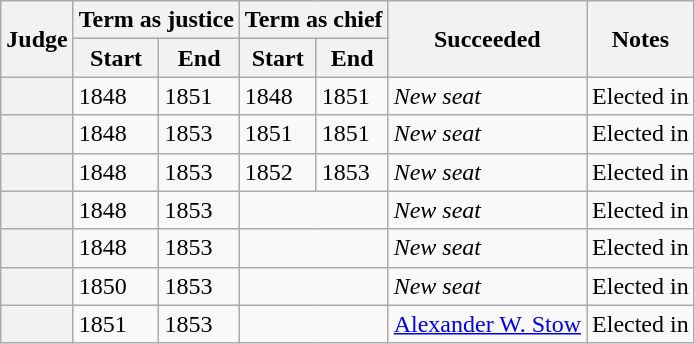<table class="wikitable sortable plainrowheaders">
<tr>
<th scope="col" rowspan="2">Judge</th>
<th scope="colgroup" colspan="2">Term as justice</th>
<th scope="colgroup" colspan="2">Term as chief</th>
<th scope="col" rowspan="2">Succeeded</th>
<th scope="col" rowspan="2">Notes</th>
</tr>
<tr>
<th scope="col">Start</th>
<th scope="col">End</th>
<th scope="col">Start</th>
<th scope="col">End</th>
</tr>
<tr>
<th scope="row"></th>
<td>1848</td>
<td>1851</td>
<td>1848</td>
<td>1851</td>
<td><em>New seat</em></td>
<td>Elected in </td>
</tr>
<tr>
<th scope="row"></th>
<td>1848</td>
<td>1853</td>
<td>1851</td>
<td>1851</td>
<td><em>New seat</em></td>
<td>Elected in </td>
</tr>
<tr>
<th scope="row"></th>
<td>1848</td>
<td>1853</td>
<td>1852</td>
<td>1853</td>
<td><em>New seat</em></td>
<td>Elected in </td>
</tr>
<tr>
<th scope="row"></th>
<td>1848</td>
<td>1853</td>
<td colspan="2"></td>
<td><em>New seat</em></td>
<td>Elected in </td>
</tr>
<tr>
<th scope="row"></th>
<td>1848</td>
<td>1853</td>
<td colspan="2"></td>
<td><em>New seat</em></td>
<td>Elected in </td>
</tr>
<tr>
<th scope="row"></th>
<td>1850</td>
<td>1853</td>
<td colspan="2"></td>
<td><em>New seat</em></td>
<td>Elected in </td>
</tr>
<tr>
<th scope="row"></th>
<td>1851</td>
<td>1853</td>
<td colspan="2"></td>
<td><a href='#'>Alexander W. Stow</a></td>
<td>Elected in </td>
</tr>
</table>
